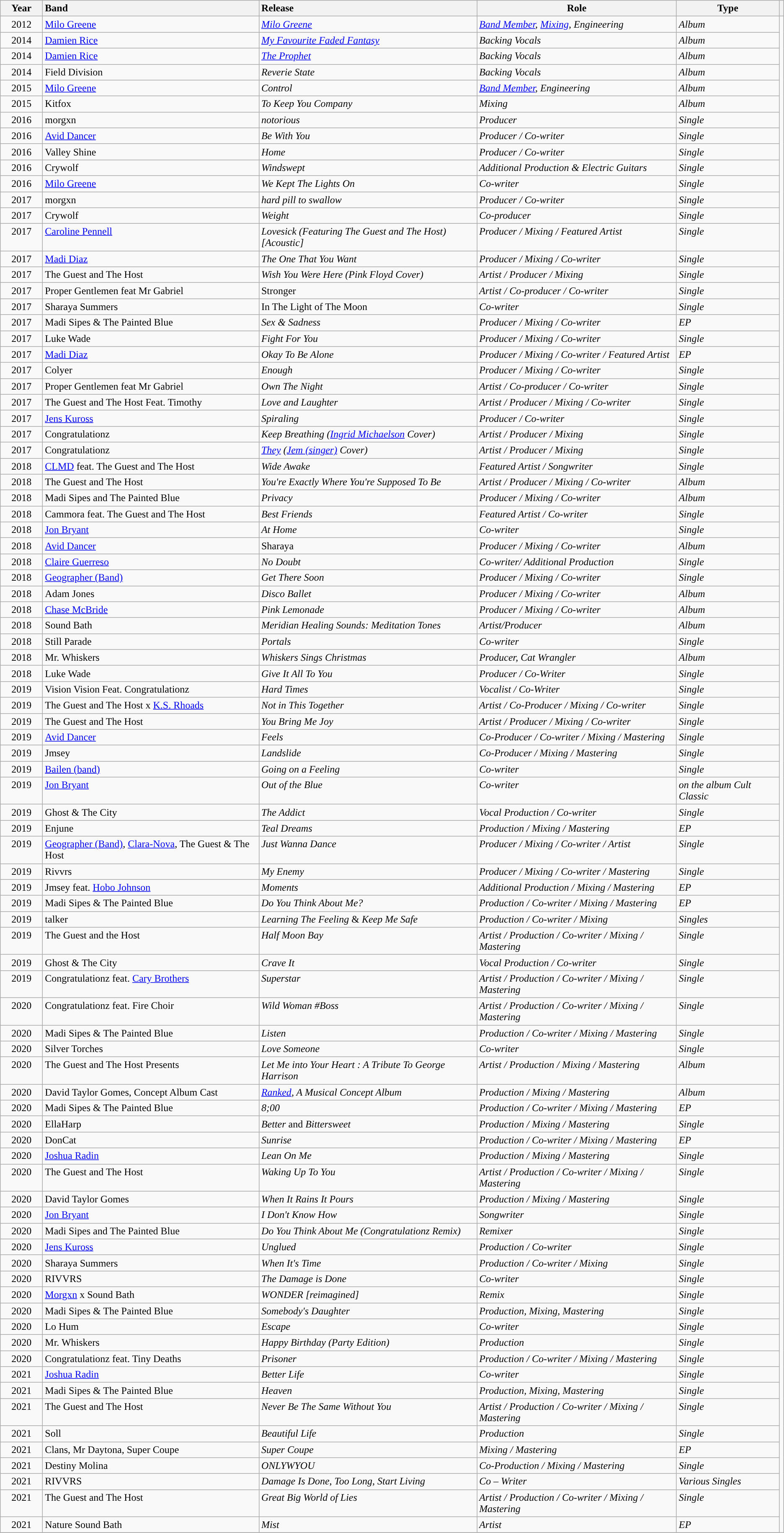<table class="wikitable">
<tr>
<th style="vertical-align:top; text-align:center; width:60px;">Year</th>
<th style="text-align:left; vertical-align:top;">Band</th>
<th style="text-align:left; vertical-align:top;">Release</th>
<th style="vertical-align:top;">Role</th>
<th style="vertical-align:top;">Type</th>
<th></th>
</tr>
<tr style="vertical-align:top;">
<td style="text-align:center; width:40px;">2012</td>
<td style="text-align:left; "><a href='#'>Milo Greene</a></td>
<td style="text-align:left; "><em><a href='#'>Milo Greene</a></em></td>
<td style="text-align:left; "><em><a href='#'>Band Member</a>, <a href='#'>Mixing</a>, Engineering</em></td>
<td style="text-align:left; "><em>Album</em></td>
</tr>
<tr style="vertical-align:top;">
<td style="text-align:center; width:40px;">2014</td>
<td style="text-align:left; "><a href='#'>Damien Rice</a></td>
<td style="text-align:left; "><em><a href='#'>My Favourite Faded Fantasy</a></em></td>
<td style="text-align:left; "><em>Backing Vocals</em></td>
<td style="text-align:left; "><em>Album</em></td>
</tr>
<tr style="vertical-align:top;">
<td style="text-align:center; width:40px;">2014</td>
<td style="text-align:left; "><a href='#'>Damien Rice</a></td>
<td style="text-align:left; "><em><a href='#'>The Prophet</a></em></td>
<td style="text-align:left; "><em>Backing Vocals</em></td>
<td style="text-align:left; "><em>Album</em></td>
</tr>
<tr style="vertical-align:top;">
<td style="text-align:center; width:40px;">2014</td>
<td style="text-align:left; ">Field Division</td>
<td style="text-align:left; "><em>Reverie State</em></td>
<td style="text-align:left; "><em>Backing Vocals</em></td>
<td style="text-align:left; "><em>Album</em></td>
</tr>
<tr style="vertical-align:top;">
<td style="text-align:center; width:40px;">2015</td>
<td style="text-align:left; "><a href='#'>Milo Greene</a></td>
<td style="text-align:left; "><em>Control</em></td>
<td style="text-align:left; "><em><a href='#'>Band Member</a>, Engineering</em></td>
<td style="text-align:left; "><em>Album</em></td>
</tr>
<tr style="vertical-align:top;">
<td style="text-align:center; width:40px;">2015</td>
<td style="text-align:left; ">Kitfox</td>
<td style="text-align:left; "><em>To Keep You Company</em></td>
<td style="text-align:left; "><em>Mixing</em></td>
<td style="text-align:left; "><em>Album</em></td>
</tr>
<tr style="vertical-align:top;">
<td style="text-align:center; width:40px;">2016</td>
<td style="text-align:left; ">morgxn</td>
<td style="text-align:left; "><em>notorious</em></td>
<td style="text-align:left; "><em>Producer</em></td>
<td style="text-align:left; "><em>Single</em></td>
</tr>
<tr style="vertical-align:top;">
<td style="text-align:center; width:40px;">2016</td>
<td style="text-align:left; "><a href='#'>Avid Dancer</a></td>
<td style="text-align:left; "><em>Be With You</em></td>
<td style="text-align:left; "><em>Producer / Co-writer</em></td>
<td style="text-align:left; "><em>Single</em></td>
</tr>
<tr style="vertical-align:top;">
<td style="text-align:center; width:40px;">2016</td>
<td style="text-align:left; ">Valley Shine</td>
<td style="text-align:left; "><em>Home</em></td>
<td style="text-align:left; "><em>Producer / Co-writer</em></td>
<td style="text-align:left; "><em>Single</em></td>
</tr>
<tr style="vertical-align:top;">
<td style="text-align:center; width:40px;">2016</td>
<td style="text-align:left; ">Crywolf</td>
<td style="text-align:left; "><em>Windswept</em></td>
<td style="text-align:left; "><em>Additional Production & Electric Guitars</em></td>
<td style="text-align:left; "><em>Single</em></td>
</tr>
<tr style="vertical-align:top;">
<td style="text-align:center; width:40px;">2016</td>
<td style="text-align:left; "><a href='#'>Milo Greene</a></td>
<td style="text-align:left; "><em>We Kept The Lights On</em></td>
<td style="text-align:left; "><em>Co-writer</em></td>
<td style="text-align:left; "><em>Single</em></td>
</tr>
<tr style="vertical-align:top;">
<td style="text-align:center; width:40px;">2017</td>
<td style="text-align:left; ">morgxn</td>
<td style="text-align:left; "><em>hard pill to swallow</em></td>
<td style="text-align:left; "><em>Producer / Co-writer</em></td>
<td style="text-align:left; "><em>Single</em></td>
</tr>
<tr style="vertical-align:top;">
<td style="text-align:center; width:40px;">2017</td>
<td style="text-align:left; ">Crywolf</td>
<td style="text-align:left; "><em>Weight</em></td>
<td style="text-align:left; "><em>Co-producer</em></td>
<td style="text-align:left; "><em>Single</em></td>
</tr>
<tr style="vertical-align:top;">
<td style="text-align:center; width:40px;">2017</td>
<td style="text-align:left; "><a href='#'>Caroline Pennell</a></td>
<td style="text-align:left; "><em>Lovesick (Featuring The Guest and The Host)[Acoustic]</em></td>
<td style="text-align:left; "><em>Producer / Mixing / Featured Artist</em></td>
<td style="text-align:left; "><em>Single</em></td>
</tr>
<tr style="vertical-align:top;">
<td style="text-align:center; width:40px;">2017</td>
<td style="text-align:left; "><a href='#'>Madi Diaz</a></td>
<td style="text-align:left; "><em>The One That You Want</em></td>
<td style="text-align:left; "><em>Producer / Mixing / Co-writer</em></td>
<td style="text-align:left; "><em>Single</em></td>
</tr>
<tr style="vertical-align:top;">
<td style="text-align:center; width:40px;">2017</td>
<td style="text-align:left; ">The Guest and The Host</td>
<td style="text-align:left; "><em>Wish You Were Here (Pink Floyd Cover)</em></td>
<td style="text-align:left; "><em>Artist / Producer / Mixing</em></td>
<td style="text-align:left; "><em>Single</em></td>
</tr>
<tr style="vertical-align:top;">
<td style="text-align:center; width:40px;">2017</td>
<td style="text-align:left; ">Proper Gentlemen feat Mr Gabriel</td>
<td style="text-align:left; ">Stronger</td>
<td style="text-align:left; "><em>Artist / Co-producer / Co-writer</em></td>
<td style="text-align:left; "><em>Single</em></td>
</tr>
<tr style="vertical-align:top;">
<td style="text-align:center; width:40px;">2017</td>
<td style="text-align:left; ">Sharaya Summers</td>
<td style="text-align:left; ">In The Light of The Moon</td>
<td style="text-align:left; "><em>Co-writer</em></td>
<td style="text-align:left; "><em>Single</em></td>
</tr>
<tr style="vertical-align:top;">
<td style="text-align:center; width:40px;">2017</td>
<td style="text-align:left; ">Madi Sipes & The Painted Blue</td>
<td style="text-align:left; "><em>Sex & Sadness</em></td>
<td style="text-align:left; "><em>Producer / Mixing / Co-writer</em></td>
<td style="text-align:left; "><em>EP</em></td>
</tr>
<tr style="vertical-align:top;">
<td style="text-align:center; width:40px;">2017</td>
<td style="text-align:left; ">Luke Wade</td>
<td style="text-align:left; "><em>Fight For You</em></td>
<td style="text-align:left; "><em>Producer / Mixing / Co-writer</em></td>
<td style="text-align:left; "><em>Single</em></td>
</tr>
<tr style="vertical-align:top;">
<td style="text-align:center; width:40px;">2017</td>
<td style="text-align:left; "><a href='#'>Madi Diaz</a></td>
<td style="text-align:left; "><em>Okay To Be Alone</em></td>
<td style="text-align:left; "><em>Producer / Mixing / Co-writer / Featured Artist</em></td>
<td style="text-align:left; "><em>EP</em></td>
</tr>
<tr style="vertical-align:top;">
<td style="text-align:center; width:40px;">2017</td>
<td style="text-align:left; ">Colyer</td>
<td style="text-align:left; "><em>Enough</em></td>
<td style="text-align:left; "><em>Producer / Mixing / Co-writer</em></td>
<td style="text-align:left; "><em>Single</em></td>
</tr>
<tr style="vertical-align:top;">
<td style="text-align:center; width:40px;">2017</td>
<td style="text-align:left; ">Proper Gentlemen feat Mr Gabriel</td>
<td style="text-align:left; "><em>Own The Night</em></td>
<td style="text-align:left; "><em>Artist / Co-producer / Co-writer</em></td>
<td style="text-align:left; "><em>Single</em></td>
</tr>
<tr style="vertical-align:top;">
<td style="text-align:center; width:40px;">2017</td>
<td style="text-align:left; ">The Guest and The Host Feat. Timothy</td>
<td style="text-align:left; "><em>Love and Laughter</em></td>
<td style="text-align:left; "><em>Artist / Producer / Mixing / Co-writer</em></td>
<td style="text-align:left; "><em>Single</em></td>
</tr>
<tr style="vertical-align:top;">
<td style="text-align:center; width:40px;">2017</td>
<td style="text-align:left; "><a href='#'>Jens Kuross</a></td>
<td style="text-align:left; "><em>Spiraling</em></td>
<td style="text-align:left; "><em>Producer / Co-writer</em></td>
<td style="text-align:left; "><em>Single</em></td>
</tr>
<tr style="vertical-align:top;">
<td style="text-align:center; width:40px;">2017</td>
<td style="text-align:left; ">Congratulationz</td>
<td style="text-align:left; "><em>Keep Breathing (<a href='#'>Ingrid Michaelson</a> Cover)</em></td>
<td style="text-align:left; "><em>Artist / Producer / Mixing</em></td>
<td style="text-align:left; "><em>Single</em></td>
</tr>
<tr style="vertical-align:top;">
<td style="text-align:center; width:40px;">2017</td>
<td style="text-align:left; ">Congratulationz</td>
<td style="text-align:left; "><em><a href='#'>They</a> (<a href='#'>Jem (singer)</a> Cover)</em></td>
<td style="text-align:left; "><em>Artist / Producer / Mixing</em></td>
<td style="text-align:left; "><em>Single</em></td>
</tr>
<tr style="vertical-align:top;">
<td style="text-align:center; width:40px;">2018</td>
<td style="text-align:left; "><a href='#'>CLMD</a> feat. The Guest and The Host</td>
<td style="text-align:left; "><em>Wide Awake</em></td>
<td style="text-align:left; "><em>Featured Artist / Songwriter</em></td>
<td style="text-align:left; "><em>Single</em></td>
</tr>
<tr style="vertical-align:top;">
<td style="text-align:center; width:40px;">2018</td>
<td style="text-align:left; ">The Guest and The Host</td>
<td style="text-align:left; "><em>You're Exactly Where You're Supposed To Be</em></td>
<td style="text-align:left; "><em>Artist / Producer / Mixing / Co-writer</em></td>
<td style="text-align:left; "><em>Album</em></td>
</tr>
<tr style="vertical-align:top;">
<td style="text-align:center; width:40px;">2018</td>
<td style="text-align:left; ">Madi Sipes and The Painted Blue</td>
<td style="text-align:left; "><em>Privacy</em></td>
<td style="text-align:left; "><em>Producer / Mixing / Co-writer</em></td>
<td style="text-align:left; "><em>Album</em></td>
</tr>
<tr style="vertical-align:top;">
<td style="text-align:center; width:40px;">2018</td>
<td style="text-align:left; ">Cammora feat. The Guest and The Host</td>
<td style="text-align:left; "><em>Best Friends</em></td>
<td style="text-align:left; "><em>Featured Artist / Co-writer</em></td>
<td style="text-align:left; "><em>Single</em></td>
</tr>
<tr style="vertical-align:top;">
<td style="text-align:center; width:40px;">2018</td>
<td style="text-align:left; "><a href='#'>Jon Bryant</a></td>
<td style="text-align:left; "><em>At Home</em></td>
<td style="text-align:left; "><em>Co-writer</em></td>
<td style="text-align:left; "><em>Single</em></td>
</tr>
<tr style="vertical-align:top;">
<td style="text-align:center; width:40px;">2018</td>
<td style="text-align:left; "><a href='#'>Avid Dancer</a></td>
<td style="text-align:left; ">Sharaya</td>
<td style="text-align:left; "><em>Producer / Mixing / Co-writer</em></td>
<td style="text-align:left; "><em>Album</em></td>
</tr>
<tr style="vertical-align:top;">
<td style="text-align:center; width:40px;">2018</td>
<td style="text-align:left; "><a href='#'>Claire Guerreso</a></td>
<td style="text-align:left; "><em>No Doubt</em></td>
<td style="text-align:left; "><em>Co-writer/ Additional Production</em></td>
<td style="text-align:left; "><em>Single</em></td>
</tr>
<tr style="vertical-align:top;">
<td style="text-align:center; width:40px;">2018</td>
<td style="text-align:left; "><a href='#'>Geographer (Band)</a></td>
<td style="text-align:left; "><em>Get There Soon</em></td>
<td style="text-align:left; "><em>Producer / Mixing / Co-writer</em></td>
<td style="text-align:left; "><em>Single</em></td>
</tr>
<tr style="vertical-align:top;">
<td style="text-align:center; width:40px;">2018</td>
<td style="text-align:left; ">Adam Jones</td>
<td style="text-align:left; "><em>Disco Ballet</em></td>
<td style="text-align:left; "><em>Producer / Mixing / Co-writer</em></td>
<td style="text-align:left; "><em>Album</em></td>
</tr>
<tr style="vertical-align:top;">
<td style="text-align:center; width:40px;">2018</td>
<td style="text-align:left; "><a href='#'>Chase McBride</a></td>
<td style="text-align:left; "><em>Pink Lemonade</em></td>
<td style="text-align:left; "><em>Producer / Mixing / Co-writer</em></td>
<td style="text-align:left; "><em>Album</em></td>
</tr>
<tr style="vertical-align:top;">
<td style="text-align:center; width:40px;">2018</td>
<td style="text-align:left; ">Sound Bath</td>
<td style="text-align:left; "><em>Meridian Healing Sounds: Meditation Tones</em></td>
<td style="text-align:left; "><em>Artist/Producer</em></td>
<td style="text-align:left; "><em>Album</em></td>
</tr>
<tr style="vertical-align:top;">
<td style="text-align:center; width:40px;">2018</td>
<td style="text-align:left; ">Still Parade</td>
<td style="text-align:left; "><em>Portals</em></td>
<td style="text-align:left; "><em>Co-writer</em></td>
<td style="text-align:left; "><em>Single</em></td>
</tr>
<tr style="vertical-align:top;">
<td style="text-align:center; width:40px;">2018</td>
<td style="text-align:left; ">Mr. Whiskers</td>
<td style="text-align:left; "><em>Whiskers Sings Christmas</em></td>
<td style="text-align:left; "><em>Producer, Cat Wrangler</em></td>
<td style="text-align:left; "><em>Album</em></td>
</tr>
<tr style="vertical-align:top;">
<td style="text-align:center; width:40px;">2018</td>
<td style="text-align:left; ">Luke Wade</td>
<td style="text-align:left; "><em>Give It All To You</em></td>
<td style="text-align:left; "><em>Producer / Co-Writer</em></td>
<td style="text-align:left; "><em>Single</em></td>
</tr>
<tr style="vertical-align:top;">
<td style="text-align:center; width:40px;">2019</td>
<td style="text-align:left; ">Vision Vision Feat. Congratulationz</td>
<td style="text-align:left; "><em>Hard Times</em></td>
<td style="text-align:left; "><em>Vocalist / Co-Writer</em></td>
<td style="text-align:left; "><em>Single</em></td>
</tr>
<tr style="vertical-align:top;">
<td style="text-align:center; width:40px;">2019</td>
<td style="text-align:left; ">The Guest and The Host x <a href='#'>K.S. Rhoads</a></td>
<td style="text-align:left; "><em>Not in This Together</em></td>
<td style="text-align:left; "><em>Artist / Co-Producer / Mixing / Co-writer</em></td>
<td style="text-align:left; "><em>Single</em></td>
</tr>
<tr style="vertical-align:top;">
<td style="text-align:center; width:40px;">2019</td>
<td style="text-align:left; ">The Guest and The Host</td>
<td style="text-align:left; "><em>You Bring Me Joy</em></td>
<td style="text-align:left; "><em>Artist / Producer / Mixing / Co-writer</em></td>
<td style="text-align:left; "><em>Single</em></td>
</tr>
<tr style="vertical-align:top;">
<td style="text-align:center; width:40px;">2019</td>
<td style="text-align:left; "><a href='#'>Avid Dancer</a></td>
<td style="text-align:left; "><em>Feels</em></td>
<td style="text-align:left; "><em>Co-Producer / Co-writer / Mixing / Mastering</em></td>
<td style="text-align:left; "><em>Single</em></td>
</tr>
<tr style="vertical-align:top;">
<td style="text-align:center; width:40px;">2019</td>
<td style="text-align:left; ">Jmsey</td>
<td style="text-align:left; "><em>Landslide</em></td>
<td style="text-align:left; "><em>Co-Producer / Mixing / Mastering</em></td>
<td style="text-align:left; "><em>Single</em></td>
</tr>
<tr style="vertical-align:top;">
<td style="text-align:center; width:40px;">2019</td>
<td style="text-align:left; "><a href='#'>Bailen (band)</a></td>
<td style="text-align:left; "><em>Going on a Feeling</em></td>
<td style="text-align:left; "><em>Co-writer</em></td>
<td style="text-align:left; "><em>Single</em></td>
</tr>
<tr style="vertical-align:top;">
<td style="text-align:center; width:40px;">2019</td>
<td style="text-align:left; "><a href='#'>Jon Bryant</a></td>
<td style="text-align:left; "><em>Out of the Blue</em></td>
<td style="text-align:left; "><em>Co-writer</em></td>
<td style="text-align:left; "><em>on the album Cult Classic</em></td>
</tr>
<tr style="vertical-align:top;">
<td style="text-align:center; width:40px;">2019</td>
<td style="text-align:left; ">Ghost & The City</td>
<td style="text-align:left; "><em>The Addict</em></td>
<td style="text-align:left; "><em>Vocal Production / Co-writer</em></td>
<td style="text-align:left; "><em>Single</em></td>
</tr>
<tr style="vertical-align:top;">
<td style="text-align:center; width:40px;">2019</td>
<td style="text-align:left; ">Enjune</td>
<td style="text-align:left; "><em>Teal Dreams</em></td>
<td style="text-align:left; "><em>Production / Mixing / Mastering</em></td>
<td style="text-align:left; "><em>EP</em></td>
</tr>
<tr style="vertical-align:top;">
<td style="text-align:center; width:40px;">2019</td>
<td style="text-align:left; "><a href='#'>Geographer (Band)</a>, <a href='#'>Clara-Nova</a>, The Guest & The Host</td>
<td style="text-align:left; "><em>Just Wanna Dance</em></td>
<td style="text-align:left; "><em>Producer / Mixing / Co-writer / Artist</em></td>
<td style="text-align:left; "><em>Single</em></td>
</tr>
<tr style="vertical-align:top;">
<td style="text-align:center; width:40px;">2019</td>
<td style="text-align:left; ">Rivvrs</td>
<td style="text-align:left; "><em>My Enemy</em></td>
<td style="text-align:left; "><em>Producer / Mixing / Co-writer / Mastering</em></td>
<td style="text-align:left; "><em>Single</em></td>
</tr>
<tr style="vertical-align:top;">
<td style="text-align:center; width:40px;">2019</td>
<td style="text-align:left; ">Jmsey feat. <a href='#'>Hobo Johnson</a></td>
<td style="text-align:left; "><em>Moments</em></td>
<td style="text-align:left; "><em>Additional Production / Mixing / Mastering</em></td>
<td style="text-align:left; "><em>EP</em></td>
</tr>
<tr style="vertical-align:top;">
<td style="text-align:center; width:40px;">2019</td>
<td style="text-align:left; ">Madi Sipes & The Painted Blue</td>
<td style="text-align:left; "><em>Do You Think About Me?</em></td>
<td style="text-align:left; "><em>Production / Co-writer / Mixing / Mastering</em></td>
<td style="text-align:left; "><em>EP</em></td>
</tr>
<tr style="vertical-align:top;">
<td style="text-align:center; width:40px;">2019</td>
<td style="text-align:left; ">talker</td>
<td style="text-align:left; "><em>Learning The Feeling</em> & <em>Keep Me Safe</em></td>
<td style="text-align:left; "><em>Production / Co-writer / Mixing </em></td>
<td style="text-align:left; "><em>Singles</em></td>
</tr>
<tr style="vertical-align:top;">
<td style="text-align:center; width:40px;">2019</td>
<td style="text-align:left; ">The Guest and the Host</td>
<td style="text-align:left; "><em>Half Moon Bay</em></td>
<td style="text-align:left; "><em>Artist / Production / Co-writer / Mixing / Mastering</em></td>
<td style="text-align:left; "><em>Single</em></td>
</tr>
<tr style="vertical-align:top;">
<td style="text-align:center; width:40px;">2019</td>
<td style="text-align:left; ">Ghost & The City</td>
<td style="text-align:left; "><em>Crave It</em></td>
<td style="text-align:left; "><em>Vocal Production / Co-writer</em></td>
<td style="text-align:left; "><em>Single</em></td>
</tr>
<tr style="vertical-align:top;">
<td style="text-align:center; width:40px;">2019</td>
<td style="text-align:left; ">Congratulationz feat. <a href='#'>Cary Brothers</a></td>
<td style="text-align:left; "><em>Superstar</em></td>
<td style="text-align:left; "><em>Artist / Production / Co-writer / Mixing / Mastering</em></td>
<td style="text-align:left; "><em>Single</em></td>
</tr>
<tr style="vertical-align:top;">
<td style="text-align:center; width:40px;">2020</td>
<td style="text-align:left; ">Congratulationz feat. Fire Choir</td>
<td style="text-align:left; "><em>Wild Woman #Boss</em></td>
<td style="text-align:left; "><em>Artist / Production / Co-writer / Mixing / Mastering</em></td>
<td style="text-align:left; "><em>Single</em></td>
</tr>
<tr style="vertical-align:top;">
<td style="text-align:center; width:40px;">2020</td>
<td style="text-align:left; ">Madi Sipes & The Painted Blue</td>
<td style="text-align:left; "><em>Listen</em></td>
<td style="text-align:left; "><em>Production / Co-writer / Mixing / Mastering</em></td>
<td style="text-align:left; "><em>Single</em></td>
</tr>
<tr style="vertical-align:top;">
<td style="text-align:center; width:40px;">2020</td>
<td style="text-align:left; ">Silver Torches</td>
<td style="text-align:left; "><em>Love Someone</em></td>
<td style="text-align:left; "><em>Co-writer</em></td>
<td style="text-align:left; "><em>Single</em></td>
</tr>
<tr style="vertical-align:top;">
<td style="text-align:center; width:40px;">2020</td>
<td style="text-align:left; ">The Guest and The Host Presents</td>
<td style="text-align:left; "><em>Let Me into Your Heart : A Tribute To George Harrison</em></td>
<td style="text-align:left; "><em>Artist / Production / Mixing / Mastering</em></td>
<td style="text-align:left; "><em>Album</em></td>
</tr>
<tr style="vertical-align:top;">
<td style="text-align:center; width:40px;">2020</td>
<td style="text-align:left; ">David Taylor Gomes, Concept Album Cast</td>
<td style="text-align:left; "><em><a href='#'>Ranked</a>, A Musical Concept Album</em></td>
<td style="text-align:left; "><em>Production / Mixing / Mastering</em></td>
<td style="text-align:left; "><em>Album</em></td>
</tr>
<tr style="vertical-align:top;">
<td style="text-align:center; width:40px;">2020</td>
<td style="text-align:left; ">Madi Sipes & The Painted Blue</td>
<td style="text-align:left; "><em>8;00</em></td>
<td style="text-align:left; "><em>Production / Co-writer / Mixing / Mastering</em></td>
<td style="text-align:left; "><em>EP</em></td>
</tr>
<tr style="vertical-align:top;">
<td style="text-align:center; width:40px;">2020</td>
<td style="text-align:left; ">EllaHarp</td>
<td style="text-align:left; "><em>Better</em> and <em>Bittersweet</em></td>
<td style="text-align:left; "><em>Production / Mixing / Mastering</em></td>
<td style="text-align:left; "><em>Single</em></td>
</tr>
<tr style="vertical-align:top;">
<td style="text-align:center; width:40px;">2020</td>
<td style="text-align:left; ">DonCat</td>
<td style="text-align:left; "><em>Sunrise</em></td>
<td style="text-align:left; "><em>Production / Co-writer / Mixing / Mastering</em></td>
<td style="text-align:left; "><em>EP</em></td>
</tr>
<tr style="vertical-align:top;">
<td style="text-align:center; width:40px;">2020</td>
<td style="text-align:left; "><a href='#'>Joshua Radin</a></td>
<td style="text-align:left; "><em>Lean On Me</em></td>
<td style="text-align:left; "><em>Production / Mixing / Mastering</em></td>
<td style="text-align:left; "><em>Single</em></td>
</tr>
<tr style="vertical-align:top;">
<td style="text-align:center; width:40px;">2020</td>
<td style="text-align:left; ">The Guest and The Host</td>
<td style="text-align:left; "><em>Waking Up To You</em></td>
<td style="text-align:left; "><em>Artist / Production / Co-writer / Mixing / Mastering</em></td>
<td style="text-align:left; "><em>Single</em></td>
</tr>
<tr style="vertical-align:top;">
<td style="text-align:center; width:40px;">2020</td>
<td style="text-align:left; ">David Taylor Gomes</td>
<td style="text-align:left; "><em>When It Rains It Pours</em></td>
<td style="text-align:left; "><em>Production / Mixing / Mastering</em></td>
<td style="text-align:left; "><em>Single</em></td>
</tr>
<tr style="vertical-align:top;">
<td style="text-align:center; width:40px;">2020</td>
<td style="text-align:left; "><a href='#'>Jon Bryant</a></td>
<td style="text-align:left; "><em>I Don't Know How</em></td>
<td style="text-align:left; "><em>Songwriter</em></td>
<td style="text-align:left; "><em>Single</em></td>
</tr>
<tr style="vertical-align:top;">
<td style="text-align:center; width:40px;">2020</td>
<td style="text-align:left; ">Madi Sipes and The Painted Blue</td>
<td style="text-align:left; "><em>Do You Think About Me (Congratulationz Remix)</em></td>
<td style="text-align:left; "><em>Remixer</em></td>
<td style="text-align:left; "><em>Single</em></td>
</tr>
<tr style="vertical-align:top;">
<td style="text-align:center; width:40px;">2020</td>
<td style="text-align:left; "><a href='#'>Jens Kuross</a></td>
<td style="text-align:left; "><em>Unglued</em></td>
<td style="text-align:left; "><em>Production / Co-writer</em></td>
<td style="text-align:left; "><em>Single</em></td>
</tr>
<tr style="vertical-align:top;">
<td style="text-align:center; width:40px;">2020</td>
<td style="text-align:left; ">Sharaya Summers</td>
<td style="text-align:left; "><em>When It's Time</em></td>
<td style="text-align:left; "><em>Production / Co-writer / Mixing</em></td>
<td style="text-align:left; "><em>Single</em></td>
</tr>
<tr style="vertical-align:top;">
<td style="text-align:center; width:40px;">2020</td>
<td style="text-align:left; ">RIVVRS</td>
<td style="text-align:left; "><em>The Damage is Done</em></td>
<td style="text-align:left; "><em>Co-writer</em></td>
<td style="text-align:left; "><em>Single</em></td>
</tr>
<tr style="vertical-align:top;">
<td style="text-align:center; width:40px;">2020</td>
<td style="text-align:left; "><a href='#'>Morgxn</a> x Sound Bath</td>
<td style="text-align:left; "><em>WONDER [reimagined]</em></td>
<td style="text-align:left; "><em>Remix</em></td>
<td style="text-align:left; "><em>Single</em></td>
</tr>
<tr style="vertical-align:top;">
<td style="text-align:center; width:40px;">2020</td>
<td style="text-align:left; ">Madi Sipes & The Painted Blue</td>
<td style="text-align:left; "><em>Somebody's Daughter</em></td>
<td style="text-align:left; "><em>Production, Mixing, Mastering</em></td>
<td style="text-align:left; "><em>Single</em></td>
</tr>
<tr style="vertical-align:top;">
<td style="text-align:center; width:40px;">2020</td>
<td style="text-align:left; ">Lo Hum</td>
<td style="text-align:left; "><em>Escape</em></td>
<td style="text-align:left; "><em>Co-writer</em></td>
<td style="text-align:left; "><em>Single</em></td>
</tr>
<tr style="vertical-align:top;">
<td style="text-align:center; width:40px;">2020</td>
<td style="text-align:left; ">Mr. Whiskers</td>
<td style="text-align:left; "><em>Happy Birthday (Party Edition)</em></td>
<td style="text-align:left; "><em>Production</em></td>
<td style="text-align:left; "><em>Single</em></td>
</tr>
<tr style="vertical-align:top;">
<td style="text-align:center; width:40px;">2020</td>
<td style="text-align:left; ">Congratulationz feat. Tiny Deaths</td>
<td style="text-align:left; "><em>Prisoner</em></td>
<td style="text-align:left; "><em>Production / Co-writer / Mixing / Mastering</em></td>
<td style="text-align:left; "><em>Single</em></td>
</tr>
<tr style="vertical-align:top;">
<td style="text-align:center; width:40px;">2021</td>
<td style="text-align:left; "><a href='#'>Joshua Radin</a></td>
<td style="text-align:left; "><em>Better Life</em></td>
<td style="text-align:left; "><em>Co-writer</em></td>
<td style="text-align:left; "><em>Single</em></td>
</tr>
<tr style="vertical-align:top;">
<td style="text-align:center; width:40px;">2021</td>
<td style="text-align:left; ">Madi Sipes & The Painted Blue</td>
<td style="text-align:left; "><em>Heaven</em></td>
<td style="text-align:left; "><em>Production, Mixing, Mastering</em></td>
<td style="text-align:left; "><em>Single</em></td>
</tr>
<tr style="vertical-align:top;">
<td style="text-align:center; width:40px;">2021</td>
<td style="text-align:left; ">The Guest and The Host</td>
<td style="text-align:left; "><em>Never Be The Same Without You</em></td>
<td style="text-align:left; "><em>Artist / Production / Co-writer / Mixing / Mastering</em></td>
<td style="text-align:left; "><em>Single</em></td>
</tr>
<tr style="vertical-align:top;">
<td style="text-align:center; width:40px;">2021</td>
<td style="text-align:left; ">Soll</td>
<td style="text-align:left; "><em>Beautiful Life</em></td>
<td style="text-align:left; "><em> Production</em></td>
<td style="text-align:left; "><em>Single</em></td>
</tr>
<tr style="vertical-align:top;">
<td style="text-align:center; width:40px;">2021</td>
<td style="text-align:left; ">Clans, Mr Daytona, Super Coupe</td>
<td style="text-align:left; "><em>Super Coupe</em></td>
<td style="text-align:left; "><em>Mixing / Mastering</em></td>
<td style="text-align:left; "><em>EP</em></td>
</tr>
<tr style="vertical-align:top;">
<td style="text-align:center; width:40px;">2021</td>
<td style="text-align:left; ">Destiny Molina</td>
<td style="text-align:left; "><em>ONLYWYOU</em></td>
<td style="text-align:left; "><em>Co-Production / Mixing / Mastering</em></td>
<td style="text-align:left; "><em>Single</em></td>
</tr>
<tr style="vertical-align:top;">
<td style="text-align:center; width:40px;">2021</td>
<td style="text-align:left; ">RIVVRS</td>
<td style="text-align:left; "><em>Damage Is Done</em>, <em>Too Long</em>, <em>Start Living</em></td>
<td style="text-align:left; "><em>Co – Writer</em></td>
<td style="text-align:left; "><em>Various Singles</em></td>
</tr>
<tr style="vertical-align:top;">
<td style="text-align:center; width:40px;">2021</td>
<td style="text-align:left; ">The Guest and The Host</td>
<td style="text-align:left; "><em>Great Big World of Lies</em></td>
<td style="text-align:left; "><em>Artist / Production / Co-writer / Mixing / Mastering</em></td>
<td style="text-align:left; "><em>Single</em></td>
</tr>
<tr style="vertical-align:top;">
<td style="text-align:center; width:40px;">2021</td>
<td style="text-align:left; ">Nature Sound Bath</td>
<td style="text-align:left; "><em>Mist</em></td>
<td style="text-align:left; "><em>Artist</em></td>
<td style="text-align:left; "><em>EP</em></td>
</tr>
<tr style="vertical-align:top;">
</tr>
</table>
